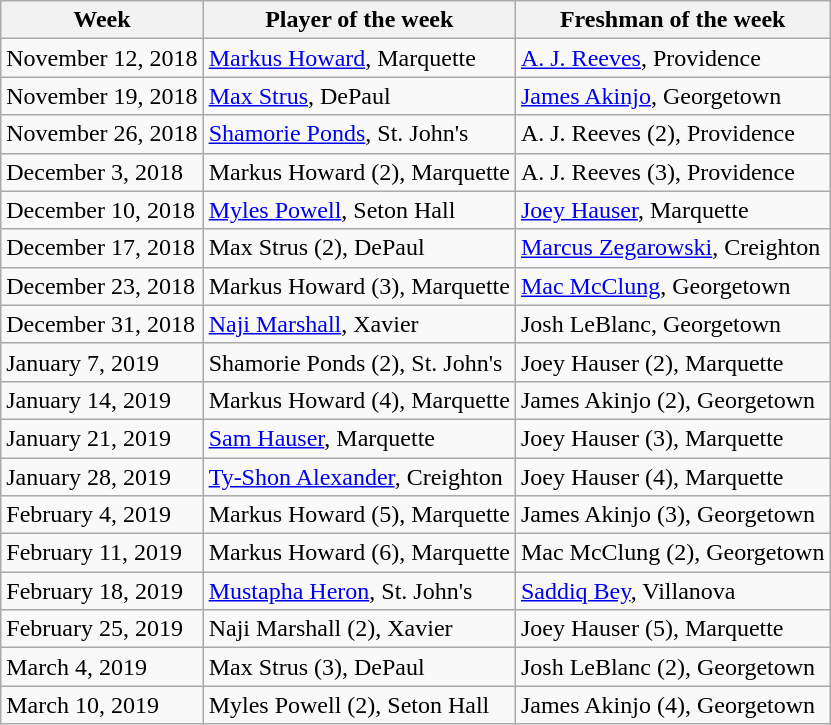<table class="wikitable" border="1">
<tr>
<th>Week</th>
<th>Player of the week</th>
<th>Freshman of the week</th>
</tr>
<tr>
<td>November 12, 2018</td>
<td><a href='#'>Markus Howard</a>, Marquette</td>
<td><a href='#'>A. J. Reeves</a>, Providence</td>
</tr>
<tr>
<td>November 19, 2018</td>
<td><a href='#'>Max Strus</a>, DePaul</td>
<td><a href='#'>James Akinjo</a>, Georgetown</td>
</tr>
<tr>
<td>November 26, 2018</td>
<td><a href='#'>Shamorie Ponds</a>, St. John's</td>
<td>A. J. Reeves (2), Providence</td>
</tr>
<tr>
<td>December 3, 2018</td>
<td>Markus Howard (2), Marquette</td>
<td>A. J. Reeves (3), Providence</td>
</tr>
<tr>
<td>December 10, 2018</td>
<td><a href='#'>Myles Powell</a>, Seton Hall</td>
<td><a href='#'>Joey Hauser</a>, Marquette</td>
</tr>
<tr>
<td>December 17, 2018</td>
<td>Max Strus (2), DePaul</td>
<td><a href='#'>Marcus Zegarowski</a>, Creighton</td>
</tr>
<tr>
<td>December 23, 2018</td>
<td>Markus Howard (3), Marquette</td>
<td><a href='#'>Mac McClung</a>, Georgetown</td>
</tr>
<tr>
<td>December 31, 2018</td>
<td><a href='#'>Naji Marshall</a>, Xavier</td>
<td>Josh LeBlanc, Georgetown</td>
</tr>
<tr>
<td>January 7, 2019</td>
<td>Shamorie Ponds (2), St. John's</td>
<td>Joey Hauser (2), Marquette</td>
</tr>
<tr>
<td>January 14, 2019</td>
<td>Markus Howard (4), Marquette</td>
<td>James Akinjo (2), Georgetown</td>
</tr>
<tr>
<td>January 21, 2019</td>
<td><a href='#'>Sam Hauser</a>, Marquette</td>
<td>Joey Hauser (3), Marquette</td>
</tr>
<tr>
<td>January 28, 2019</td>
<td><a href='#'>Ty-Shon Alexander</a>, Creighton</td>
<td>Joey Hauser (4), Marquette</td>
</tr>
<tr>
<td>February 4, 2019</td>
<td>Markus Howard (5), Marquette</td>
<td>James Akinjo (3), Georgetown</td>
</tr>
<tr>
<td>February 11, 2019</td>
<td>Markus Howard (6), Marquette</td>
<td>Mac McClung (2), Georgetown</td>
</tr>
<tr>
<td>February 18, 2019</td>
<td><a href='#'>Mustapha Heron</a>, St. John's</td>
<td><a href='#'>Saddiq Bey</a>, Villanova</td>
</tr>
<tr>
<td>February 25, 2019</td>
<td>Naji Marshall (2), Xavier</td>
<td>Joey Hauser (5), Marquette</td>
</tr>
<tr>
<td>March 4, 2019</td>
<td>Max Strus (3), DePaul</td>
<td>Josh LeBlanc (2), Georgetown</td>
</tr>
<tr>
<td>March 10, 2019</td>
<td>Myles Powell (2), Seton Hall</td>
<td>James Akinjo (4), Georgetown</td>
</tr>
</table>
